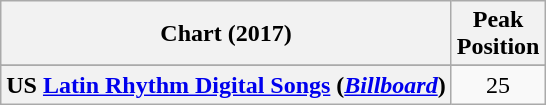<table class="wikitable plainrowheaders" style="text-align:center;">
<tr>
<th scope="col">Chart (2017)</th>
<th scope="col">Peak <br> Position</th>
</tr>
<tr>
</tr>
<tr>
</tr>
<tr>
<th scope="row">US <a href='#'>Latin Rhythm Digital Songs</a> (<em><a href='#'>Billboard</a></em>)</th>
<td style="text-align:center;">25</td>
</tr>
</table>
